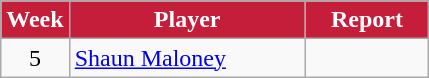<table class=wikitable>
<tr>
<th style="background:#C41E3A; color:white; text-align:center;" width="30">Week</th>
<th style="background:#C41E3A; color:white; text-align:center;" width="150">Player</th>
<th style="background:#C41E3A; color:white; text-align:center;" width="75">Report</th>
</tr>
<tr>
<td style="text-align:center;">5</td>
<td> <a href='#'>Shaun Maloney</a></td>
<td style="text-align:center;"> </td>
</tr>
</table>
